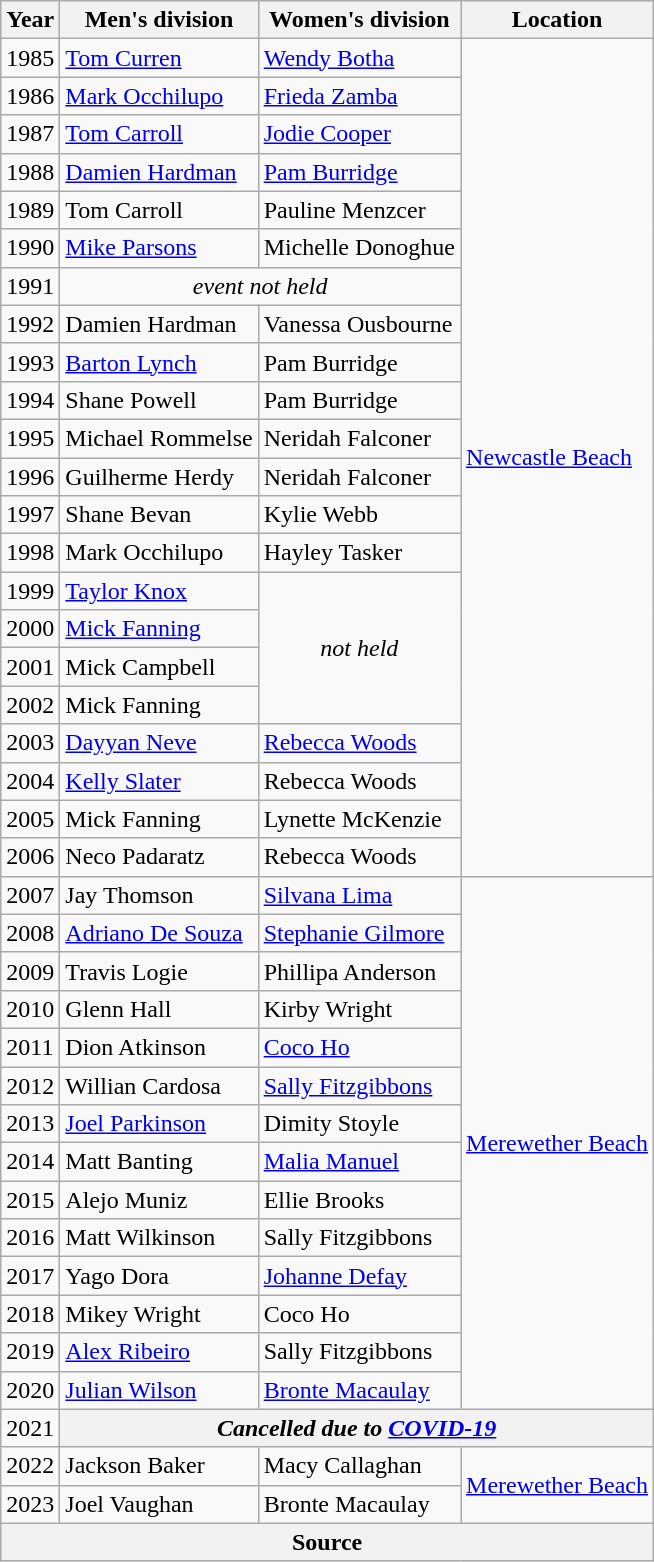<table class="wikitable plainrowheaders">
<tr>
<th scope="col">Year</th>
<th scope="col">Men's division</th>
<th scope="col">Women's division</th>
<th scope="col">Location</th>
</tr>
<tr>
<td scope="row">1985</td>
<td> <a href='#'>Tom Curren</a></td>
<td> <a href='#'>Wendy Botha</a></td>
<td rowspan=22><a href='#'>Newcastle Beach</a></td>
</tr>
<tr>
<td scope="row">1986</td>
<td> <a href='#'>Mark Occhilupo</a></td>
<td> <a href='#'>Frieda Zamba</a></td>
</tr>
<tr>
<td scope="row">1987</td>
<td> <a href='#'>Tom Carroll</a></td>
<td> <a href='#'>Jodie Cooper</a></td>
</tr>
<tr>
<td scope="row">1988</td>
<td> <a href='#'>Damien Hardman</a></td>
<td> <a href='#'>Pam Burridge</a></td>
</tr>
<tr>
<td scope="row">1989</td>
<td> Tom Carroll</td>
<td> Pauline Menzcer</td>
</tr>
<tr>
<td scope="row">1990</td>
<td> <a href='#'>Mike Parsons</a></td>
<td> Michelle Donoghue</td>
</tr>
<tr>
<td scope="row">1991</td>
<td colspan=2 align=center><em>event not held</em></td>
</tr>
<tr>
<td scope="row">1992</td>
<td> Damien Hardman</td>
<td> Vanessa Ousbourne</td>
</tr>
<tr>
<td scope="row">1993</td>
<td> <a href='#'>Barton Lynch</a></td>
<td> Pam Burridge</td>
</tr>
<tr>
<td scope="row">1994</td>
<td> Shane Powell</td>
<td> Pam Burridge</td>
</tr>
<tr>
<td scope="row">1995</td>
<td> Michael Rommelse</td>
<td> Neridah Falconer</td>
</tr>
<tr>
<td scope="row">1996</td>
<td> Guilherme Herdy</td>
<td> Neridah Falconer</td>
</tr>
<tr>
<td scope="row">1997</td>
<td> Shane Bevan</td>
<td> Kylie Webb</td>
</tr>
<tr>
<td scope="row">1998</td>
<td> Mark Occhilupo</td>
<td> Hayley Tasker</td>
</tr>
<tr>
<td scope="row">1999</td>
<td> <a href='#'>Taylor Knox</a></td>
<td rowspan="4" style="text-align:center"><em>not held</em></td>
</tr>
<tr>
<td scope="row">2000</td>
<td> <a href='#'>Mick Fanning</a></td>
</tr>
<tr>
<td scope="row">2001</td>
<td> Mick Campbell</td>
</tr>
<tr>
<td scope="row">2002</td>
<td> Mick Fanning</td>
</tr>
<tr>
<td scope="row">2003</td>
<td> <a href='#'>Dayyan Neve</a></td>
<td> <a href='#'>Rebecca Woods</a></td>
</tr>
<tr>
<td scope="row">2004</td>
<td> <a href='#'>Kelly Slater</a></td>
<td> Rebecca Woods</td>
</tr>
<tr>
<td scope="row">2005</td>
<td> Mick Fanning</td>
<td> Lynette McKenzie</td>
</tr>
<tr>
<td scope="row">2006</td>
<td> Neco Padaratz</td>
<td> Rebecca Woods</td>
</tr>
<tr>
<td scope="row">2007</td>
<td> Jay Thomson</td>
<td> <a href='#'>Silvana Lima</a></td>
<td rowspan=14><a href='#'>Merewether Beach</a></td>
</tr>
<tr>
<td scope="row">2008</td>
<td> <a href='#'>Adriano De Souza</a></td>
<td> <a href='#'>Stephanie Gilmore</a></td>
</tr>
<tr>
<td scope="row">2009</td>
<td> Travis Logie</td>
<td> Phillipa Anderson</td>
</tr>
<tr>
<td scope="row">2010</td>
<td> Glenn Hall</td>
<td> Kirby Wright</td>
</tr>
<tr>
<td scope="row">2011</td>
<td> Dion Atkinson</td>
<td> <a href='#'>Coco Ho</a></td>
</tr>
<tr>
<td scope="row">2012</td>
<td> Willian Cardosa</td>
<td> <a href='#'>Sally Fitzgibbons</a></td>
</tr>
<tr>
<td scope="row">2013</td>
<td> <a href='#'>Joel Parkinson</a></td>
<td> Dimity Stoyle</td>
</tr>
<tr>
<td scope="row">2014</td>
<td> Matt Banting</td>
<td> <a href='#'>Malia Manuel</a></td>
</tr>
<tr>
<td scope="row">2015</td>
<td> Alejo Muniz</td>
<td> Ellie Brooks</td>
</tr>
<tr>
<td scope="row">2016</td>
<td> Matt Wilkinson</td>
<td> Sally Fitzgibbons</td>
</tr>
<tr>
<td scope="row">2017</td>
<td> Yago Dora</td>
<td> <a href='#'>Johanne Defay</a></td>
</tr>
<tr>
<td scope="row">2018</td>
<td> Mikey Wright</td>
<td> Coco Ho</td>
</tr>
<tr>
<td scope="row">2019</td>
<td> <a href='#'>Alex Ribeiro</a></td>
<td> Sally Fitzgibbons</td>
</tr>
<tr>
<td scope="row">2020</td>
<td> <a href='#'>Julian Wilson</a></td>
<td> <a href='#'>Bronte Macaulay</a></td>
</tr>
<tr>
<td scope="row">2021</td>
<th colspan=3><em>Cancelled due to <a href='#'>COVID-19</a></em></th>
</tr>
<tr>
<td scope="row">2022</td>
<td> Jackson Baker</td>
<td> Macy Callaghan</td>
<td rowspan=2><a href='#'>Merewether Beach</a></td>
</tr>
<tr>
<td scope="row">2023</td>
<td> Joel Vaughan</td>
<td> Bronte Macaulay</td>
</tr>
<tr>
<th colspan=4 align=center>Source</th>
</tr>
</table>
